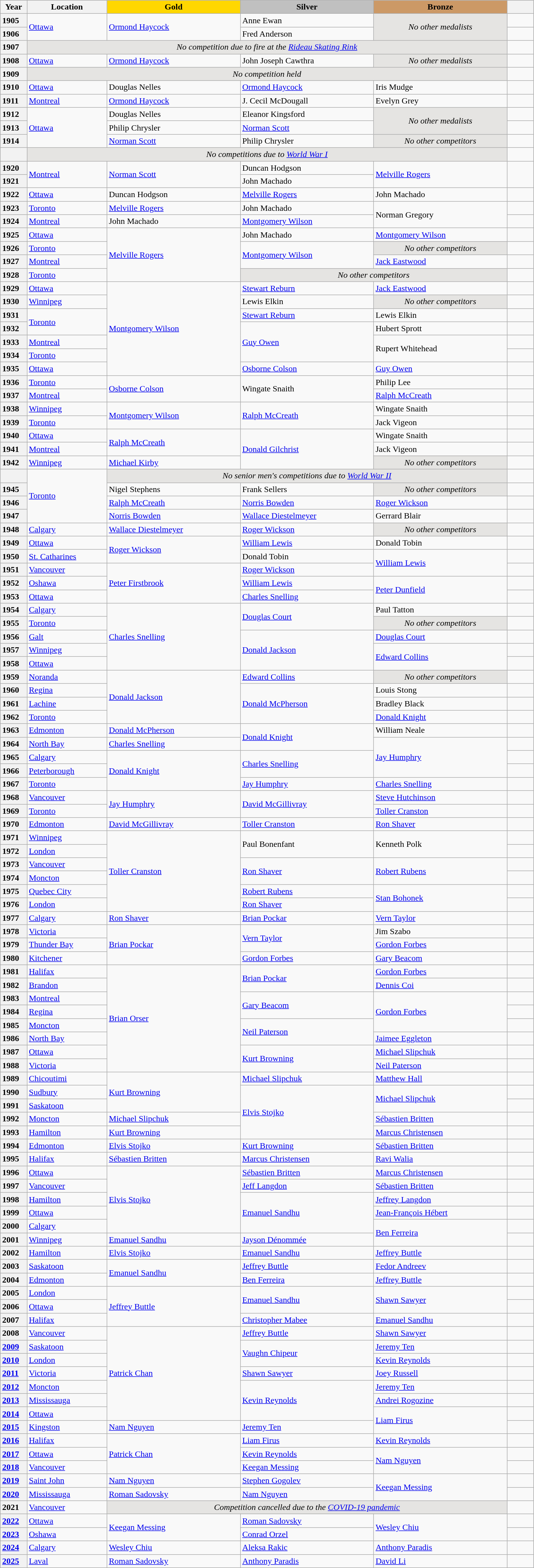<table class="wikitable unsortable" style="text-align:left; width:80%">
<tr>
<th scope="col" style="text-align:center; width:5%">Year</th>
<th scope="col" style="text-align:center; width:15%">Location</th>
<th scope="col" style="text-align:center; width:25%; background:gold">Gold</th>
<th scope="col" style="text-align:center; width:25%; background:silver">Silver</th>
<th scope="col" style="text-align:center; width:25%; background:#c96">Bronze</th>
<th scope="col" style="text-align:center; width:5%"></th>
</tr>
<tr>
<th scope="row" style="text-align:left">1905</th>
<td rowspan="2"><a href='#'>Ottawa</a></td>
<td rowspan="2"><a href='#'>Ormond Haycock</a></td>
<td>Anne Ewan</td>
<td rowspan="2" bgcolor="e5e4e2" align="center"><em>No other medalists</em></td>
<td></td>
</tr>
<tr>
<th scope="row" style="text-align:left">1906</th>
<td>Fred Anderson</td>
<td></td>
</tr>
<tr>
<th scope="row" style="text-align:left">1907</th>
<td colspan="4" bgcolor="e5e4e2" align="center"><em>No competition due to fire at the <a href='#'>Rideau Skating Rink</a></em></td>
<td></td>
</tr>
<tr>
<th scope="row" style="text-align:left">1908</th>
<td><a href='#'>Ottawa</a></td>
<td><a href='#'>Ormond Haycock</a></td>
<td>John Joseph Cawthra</td>
<td align="center" bgcolor="e5e4e2"><em>No other medalists</em></td>
<td></td>
</tr>
<tr>
<th scope="row" style="text-align:left">1909</th>
<td colspan="4" bgcolor="e5e4e2" align="center"><em>No competition held</em></td>
<td></td>
</tr>
<tr>
<th scope="row" style="text-align:left">1910</th>
<td><a href='#'>Ottawa</a></td>
<td>Douglas Nelles</td>
<td><a href='#'>Ormond Haycock</a></td>
<td>Iris Mudge</td>
<td></td>
</tr>
<tr>
<th scope="row" style="text-align:left">1911</th>
<td><a href='#'>Montreal</a></td>
<td><a href='#'>Ormond Haycock</a></td>
<td>J. Cecil McDougall</td>
<td>Evelyn Grey</td>
<td></td>
</tr>
<tr>
<th scope="row" style="text-align:left">1912</th>
<td rowspan="3"><a href='#'>Ottawa</a></td>
<td>Douglas Nelles</td>
<td>Eleanor Kingsford</td>
<td rowspan="2" align="center" bgcolor="e5e4e2"><em>No other medalists</em></td>
<td></td>
</tr>
<tr>
<th scope="row" style="text-align:left">1913</th>
<td>Philip Chrysler</td>
<td><a href='#'>Norman Scott</a></td>
<td></td>
</tr>
<tr>
<th scope="row" style="text-align:left">1914</th>
<td><a href='#'>Norman Scott</a></td>
<td>Philip Chrysler</td>
<td align="center" bgcolor="e5e4e2"><em>No other competitors</em></td>
<td></td>
</tr>
<tr>
<th scope="row" style="text-align:left"></th>
<td colspan="4" align="center" bgcolor="e5e4e2"><em>No competitions due to <a href='#'>World War I</a></em></td>
<td></td>
</tr>
<tr>
<th scope="row" style="text-align:left">1920</th>
<td rowspan="2"><a href='#'>Montreal</a></td>
<td rowspan="2"><a href='#'>Norman Scott</a></td>
<td>Duncan Hodgson</td>
<td rowspan="2"><a href='#'>Melville Rogers</a></td>
<td rowspan="2"></td>
</tr>
<tr>
<th scope="row" style="text-align:left">1921</th>
<td>John Machado</td>
</tr>
<tr>
<th scope="row" style="text-align:left">1922</th>
<td><a href='#'>Ottawa</a></td>
<td>Duncan Hodgson</td>
<td><a href='#'>Melville Rogers</a></td>
<td>John Machado</td>
<td></td>
</tr>
<tr>
<th scope="row" style="text-align:left">1923</th>
<td><a href='#'>Toronto</a></td>
<td><a href='#'>Melville Rogers</a></td>
<td>John Machado</td>
<td rowspan="2">Norman Gregory</td>
<td></td>
</tr>
<tr>
<th scope="row" style="text-align:left">1924</th>
<td><a href='#'>Montreal</a></td>
<td>John Machado</td>
<td><a href='#'>Montgomery Wilson</a></td>
<td></td>
</tr>
<tr>
<th scope="row" style="text-align:left">1925</th>
<td><a href='#'>Ottawa</a></td>
<td rowspan="4"><a href='#'>Melville Rogers</a></td>
<td>John Machado</td>
<td><a href='#'>Montgomery Wilson</a></td>
<td></td>
</tr>
<tr>
<th scope="row" style="text-align:left">1926</th>
<td><a href='#'>Toronto</a></td>
<td rowspan="2"><a href='#'>Montgomery Wilson</a></td>
<td align="center" bgcolor="e5e4e2"><em>No other competitors</em></td>
<td></td>
</tr>
<tr>
<th scope="row" style="text-align:left">1927</th>
<td><a href='#'>Montreal</a></td>
<td><a href='#'>Jack Eastwood</a></td>
<td></td>
</tr>
<tr>
<th scope="row" style="text-align:left">1928</th>
<td><a href='#'>Toronto</a></td>
<td colspan="2" align="center" bgcolor="e5e4e2"><em>No other competitors</em></td>
<td></td>
</tr>
<tr>
<th scope="row" style="text-align:left">1929</th>
<td><a href='#'>Ottawa</a></td>
<td rowspan="7"><a href='#'>Montgomery Wilson</a></td>
<td><a href='#'>Stewart Reburn</a></td>
<td><a href='#'>Jack Eastwood</a></td>
<td></td>
</tr>
<tr>
<th scope="row" style="text-align:left">1930</th>
<td><a href='#'>Winnipeg</a></td>
<td>Lewis Elkin</td>
<td align="center" bgcolor="e5e4e2"><em>No other competitors</em></td>
<td></td>
</tr>
<tr>
<th scope="row" style="text-align:left">1931</th>
<td rowspan="2"><a href='#'>Toronto</a></td>
<td><a href='#'>Stewart Reburn</a></td>
<td>Lewis Elkin</td>
<td></td>
</tr>
<tr>
<th scope="row" style="text-align:left">1932</th>
<td rowspan="3"><a href='#'>Guy Owen</a></td>
<td>Hubert Sprott</td>
<td></td>
</tr>
<tr>
<th scope="row" style="text-align:left">1933</th>
<td><a href='#'>Montreal</a></td>
<td rowspan="2">Rupert Whitehead</td>
<td></td>
</tr>
<tr>
<th scope="row" style="text-align:left">1934</th>
<td><a href='#'>Toronto</a></td>
<td></td>
</tr>
<tr>
<th scope="row" style="text-align:left">1935</th>
<td><a href='#'>Ottawa</a></td>
<td><a href='#'>Osborne Colson</a></td>
<td><a href='#'>Guy Owen</a></td>
<td></td>
</tr>
<tr>
<th scope="row" style="text-align:left">1936</th>
<td><a href='#'>Toronto</a></td>
<td rowspan="2"><a href='#'>Osborne Colson</a></td>
<td rowspan="2">Wingate Snaith</td>
<td>Philip Lee</td>
<td></td>
</tr>
<tr>
<th scope="row" style="text-align:left">1937</th>
<td><a href='#'>Montreal</a></td>
<td><a href='#'>Ralph McCreath</a></td>
<td></td>
</tr>
<tr>
<th scope="row" style="text-align:left">1938</th>
<td><a href='#'>Winnipeg</a></td>
<td rowspan="2"><a href='#'>Montgomery Wilson</a></td>
<td rowspan="2"><a href='#'>Ralph McCreath</a></td>
<td>Wingate Snaith</td>
<td></td>
</tr>
<tr>
<th scope="row" style="text-align:left">1939</th>
<td><a href='#'>Toronto</a></td>
<td>Jack Vigeon</td>
<td></td>
</tr>
<tr>
<th scope="row" style="text-align:left">1940</th>
<td><a href='#'>Ottawa</a></td>
<td rowspan="2"><a href='#'>Ralph McCreath</a></td>
<td rowspan="3"><a href='#'>Donald Gilchrist</a></td>
<td>Wingate Snaith</td>
<td></td>
</tr>
<tr>
<th scope="row" style="text-align:left">1941</th>
<td><a href='#'>Montreal</a></td>
<td>Jack Vigeon</td>
<td></td>
</tr>
<tr>
<th scope="row" style="text-align:left">1942</th>
<td><a href='#'>Winnipeg</a></td>
<td><a href='#'>Michael Kirby</a></td>
<td align="center" bgcolor="e5e4e2"><em>No other competitors</em></td>
<td></td>
</tr>
<tr>
<th scope="row" style="text-align:left"></th>
<td rowspan="4"><a href='#'>Toronto</a></td>
<td colspan="3" align="center" bgcolor="e5e4e2"><em>No senior men's competitions due to <a href='#'>World War II</a></em></td>
<td></td>
</tr>
<tr>
<th scope="row" style="text-align:left">1945</th>
<td>Nigel Stephens</td>
<td>Frank Sellers</td>
<td align="center" bgcolor="e5e4e2"><em>No other competitors</em></td>
<td></td>
</tr>
<tr>
<th scope="row" style="text-align:left">1946</th>
<td><a href='#'>Ralph McCreath</a></td>
<td><a href='#'>Norris Bowden</a></td>
<td><a href='#'>Roger Wickson</a></td>
<td></td>
</tr>
<tr>
<th scope="row" style="text-align:left">1947</th>
<td><a href='#'>Norris Bowden</a></td>
<td><a href='#'>Wallace Diestelmeyer</a></td>
<td>Gerrard Blair</td>
<td></td>
</tr>
<tr>
<th scope="row" style="text-align:left">1948</th>
<td><a href='#'>Calgary</a></td>
<td><a href='#'>Wallace Diestelmeyer</a></td>
<td><a href='#'>Roger Wickson</a></td>
<td align="center" bgcolor="e5e4e2"><em>No other competitors</em></td>
<td></td>
</tr>
<tr>
<th scope="row" style="text-align:left">1949</th>
<td><a href='#'>Ottawa</a></td>
<td rowspan="2"><a href='#'>Roger Wickson</a></td>
<td><a href='#'>William Lewis</a></td>
<td>Donald Tobin</td>
<td></td>
</tr>
<tr>
<th scope="row" style="text-align:left">1950</th>
<td><a href='#'>St. Catharines</a></td>
<td>Donald Tobin</td>
<td rowspan="2"><a href='#'>William Lewis</a></td>
<td></td>
</tr>
<tr>
<th scope="row" style="text-align:left">1951</th>
<td><a href='#'>Vancouver</a></td>
<td rowspan="3"><a href='#'>Peter Firstbrook</a></td>
<td><a href='#'>Roger Wickson</a></td>
<td></td>
</tr>
<tr>
<th scope="row" style="text-align:left">1952</th>
<td><a href='#'>Oshawa</a></td>
<td><a href='#'>William Lewis</a></td>
<td rowspan="2"><a href='#'>Peter Dunfield</a></td>
<td></td>
</tr>
<tr>
<th scope="row" style="text-align:left">1953</th>
<td><a href='#'>Ottawa</a></td>
<td><a href='#'>Charles Snelling</a></td>
<td></td>
</tr>
<tr>
<th scope="row" style="text-align:left">1954</th>
<td><a href='#'>Calgary</a></td>
<td rowspan="5"><a href='#'>Charles Snelling</a></td>
<td rowspan="2"><a href='#'>Douglas Court</a></td>
<td>Paul Tatton</td>
<td></td>
</tr>
<tr>
<th scope="row" style="text-align:left">1955</th>
<td><a href='#'>Toronto</a></td>
<td align="center" bgcolor="e5e4e2"><em>No other competitors</em></td>
<td></td>
</tr>
<tr>
<th scope="row" style="text-align:left">1956</th>
<td><a href='#'>Galt</a></td>
<td rowspan="3"><a href='#'>Donald Jackson</a></td>
<td><a href='#'>Douglas Court</a></td>
<td></td>
</tr>
<tr>
<th scope="row" style="text-align:left">1957</th>
<td><a href='#'>Winnipeg</a></td>
<td rowspan="2"><a href='#'>Edward Collins</a></td>
<td></td>
</tr>
<tr>
<th scope="row" style="text-align:left">1958</th>
<td><a href='#'>Ottawa</a></td>
<td></td>
</tr>
<tr>
<th scope="row" style="text-align:left">1959</th>
<td><a href='#'>Noranda</a></td>
<td rowspan="4"><a href='#'>Donald Jackson</a></td>
<td><a href='#'>Edward Collins</a></td>
<td bgcolor="e5e4e2" align="center"><em>No other competitors</em></td>
<td></td>
</tr>
<tr>
<th scope="row" style="text-align:left">1960</th>
<td><a href='#'>Regina</a></td>
<td rowspan="3"><a href='#'>Donald McPherson</a></td>
<td>Louis Stong</td>
<td></td>
</tr>
<tr>
<th scope="row" style="text-align:left">1961</th>
<td><a href='#'>Lachine</a></td>
<td>Bradley Black</td>
<td></td>
</tr>
<tr>
<th scope="row" style="text-align:left">1962</th>
<td><a href='#'>Toronto</a></td>
<td><a href='#'>Donald Knight</a></td>
<td></td>
</tr>
<tr>
<th scope="row" style="text-align:left">1963</th>
<td><a href='#'>Edmonton</a></td>
<td><a href='#'>Donald McPherson</a></td>
<td rowspan="2"><a href='#'>Donald Knight</a></td>
<td>William Neale</td>
<td></td>
</tr>
<tr>
<th scope="row" style="text-align:left">1964</th>
<td><a href='#'>North Bay</a></td>
<td><a href='#'>Charles Snelling</a></td>
<td rowspan="3"><a href='#'>Jay Humphry</a></td>
<td></td>
</tr>
<tr>
<th scope="row" style="text-align:left">1965</th>
<td><a href='#'>Calgary</a></td>
<td rowspan="3"><a href='#'>Donald Knight</a></td>
<td rowspan="2"><a href='#'>Charles Snelling</a></td>
<td></td>
</tr>
<tr>
<th scope="row" style="text-align:left">1966</th>
<td><a href='#'>Peterborough</a></td>
<td></td>
</tr>
<tr>
<th scope="row" style="text-align:left">1967</th>
<td><a href='#'>Toronto</a></td>
<td><a href='#'>Jay Humphry</a></td>
<td><a href='#'>Charles Snelling</a></td>
<td></td>
</tr>
<tr>
<th scope="row" style="text-align:left">1968</th>
<td><a href='#'>Vancouver</a></td>
<td rowspan="2"><a href='#'>Jay Humphry</a></td>
<td rowspan="2"><a href='#'>David McGillivray</a></td>
<td><a href='#'>Steve Hutchinson</a></td>
<td></td>
</tr>
<tr>
<th scope="row" style="text-align:left">1969</th>
<td><a href='#'>Toronto</a></td>
<td><a href='#'>Toller Cranston</a></td>
<td></td>
</tr>
<tr>
<th scope="row" style="text-align:left">1970</th>
<td><a href='#'>Edmonton</a></td>
<td><a href='#'>David McGillivray</a></td>
<td><a href='#'>Toller Cranston</a></td>
<td><a href='#'>Ron Shaver</a></td>
<td></td>
</tr>
<tr>
<th scope="row" style="text-align:left">1971</th>
<td><a href='#'>Winnipeg</a></td>
<td rowspan="6"><a href='#'>Toller Cranston</a></td>
<td rowspan="2">Paul Bonenfant</td>
<td rowspan="2">Kenneth Polk</td>
<td></td>
</tr>
<tr>
<th scope="row" style="text-align:left">1972</th>
<td><a href='#'>London</a></td>
<td></td>
</tr>
<tr>
<th scope="row" style="text-align:left">1973</th>
<td><a href='#'>Vancouver</a></td>
<td rowspan="2"><a href='#'>Ron Shaver</a></td>
<td rowspan="2"><a href='#'>Robert Rubens</a></td>
<td></td>
</tr>
<tr>
<th scope="row" style="text-align:left">1974</th>
<td><a href='#'>Moncton</a></td>
<td></td>
</tr>
<tr>
<th scope="row" style="text-align:left">1975</th>
<td><a href='#'>Quebec City</a></td>
<td><a href='#'>Robert Rubens</a></td>
<td rowspan="2"><a href='#'>Stan Bohonek</a></td>
<td></td>
</tr>
<tr>
<th scope="row" style="text-align:left">1976</th>
<td><a href='#'>London</a></td>
<td><a href='#'>Ron Shaver</a></td>
<td></td>
</tr>
<tr>
<th scope="row" style="text-align:left">1977</th>
<td><a href='#'>Calgary</a></td>
<td><a href='#'>Ron Shaver</a></td>
<td><a href='#'>Brian Pockar</a></td>
<td><a href='#'>Vern Taylor</a></td>
<td></td>
</tr>
<tr>
<th scope="row" style="text-align:left">1978</th>
<td><a href='#'>Victoria</a></td>
<td rowspan="3"><a href='#'>Brian Pockar</a></td>
<td rowspan="2"><a href='#'>Vern Taylor</a></td>
<td>Jim Szabo</td>
<td></td>
</tr>
<tr>
<th scope="row" style="text-align:left">1979</th>
<td><a href='#'>Thunder Bay</a></td>
<td><a href='#'>Gordon Forbes</a></td>
<td></td>
</tr>
<tr>
<th scope="row" style="text-align:left">1980</th>
<td><a href='#'>Kitchener</a></td>
<td><a href='#'>Gordon Forbes</a></td>
<td><a href='#'>Gary Beacom</a></td>
<td></td>
</tr>
<tr>
<th scope="row" style="text-align:left">1981</th>
<td><a href='#'>Halifax</a></td>
<td rowspan="8"><a href='#'>Brian Orser</a></td>
<td rowspan="2"><a href='#'>Brian Pockar</a></td>
<td><a href='#'>Gordon Forbes</a></td>
<td></td>
</tr>
<tr>
<th scope="row" style="text-align:left">1982</th>
<td><a href='#'>Brandon</a></td>
<td><a href='#'>Dennis Coi</a></td>
<td></td>
</tr>
<tr>
<th scope="row" style="text-align:left">1983</th>
<td><a href='#'>Montreal</a></td>
<td rowspan="2"><a href='#'>Gary Beacom</a></td>
<td rowspan="3"><a href='#'>Gordon Forbes</a></td>
<td></td>
</tr>
<tr>
<th scope="row" style="text-align:left">1984</th>
<td><a href='#'>Regina</a></td>
<td></td>
</tr>
<tr>
<th scope="row" style="text-align:left">1985</th>
<td><a href='#'>Moncton</a></td>
<td rowspan="2"><a href='#'>Neil Paterson</a></td>
<td></td>
</tr>
<tr>
<th scope="row" style="text-align:left">1986</th>
<td><a href='#'>North Bay</a></td>
<td><a href='#'>Jaimee Eggleton</a></td>
<td></td>
</tr>
<tr>
<th scope="row" style="text-align:left">1987</th>
<td><a href='#'>Ottawa</a></td>
<td rowspan="2"><a href='#'>Kurt Browning</a></td>
<td><a href='#'>Michael Slipchuk</a></td>
<td></td>
</tr>
<tr>
<th scope="row" style="text-align:left">1988</th>
<td><a href='#'>Victoria</a></td>
<td><a href='#'>Neil Paterson</a></td>
<td></td>
</tr>
<tr>
<th scope="row" style="text-align:left">1989</th>
<td><a href='#'>Chicoutimi</a></td>
<td rowspan="3"><a href='#'>Kurt Browning</a></td>
<td><a href='#'>Michael Slipchuk</a></td>
<td><a href='#'>Matthew Hall</a></td>
<td></td>
</tr>
<tr>
<th scope="row" style="text-align:left">1990</th>
<td><a href='#'>Sudbury</a></td>
<td rowspan="4"><a href='#'>Elvis Stojko</a></td>
<td rowspan="2"><a href='#'>Michael Slipchuk</a></td>
<td></td>
</tr>
<tr>
<th scope="row" style="text-align:left">1991</th>
<td><a href='#'>Saskatoon</a></td>
<td></td>
</tr>
<tr>
<th scope="row" style="text-align:left">1992</th>
<td><a href='#'>Moncton</a></td>
<td><a href='#'>Michael Slipchuk</a></td>
<td><a href='#'>Sébastien Britten</a></td>
<td></td>
</tr>
<tr>
<th scope="row" style="text-align:left">1993</th>
<td><a href='#'>Hamilton</a></td>
<td><a href='#'>Kurt Browning</a></td>
<td><a href='#'>Marcus Christensen</a></td>
<td></td>
</tr>
<tr>
<th scope="row" style="text-align:left">1994</th>
<td><a href='#'>Edmonton</a></td>
<td><a href='#'>Elvis Stojko</a></td>
<td><a href='#'>Kurt Browning</a></td>
<td><a href='#'>Sébastien Britten</a></td>
<td></td>
</tr>
<tr>
<th scope="row" style="text-align:left">1995</th>
<td><a href='#'>Halifax</a></td>
<td><a href='#'>Sébastien Britten</a></td>
<td><a href='#'>Marcus Christensen</a></td>
<td><a href='#'>Ravi Walia</a></td>
<td></td>
</tr>
<tr>
<th scope="row" style="text-align:left">1996</th>
<td><a href='#'>Ottawa</a></td>
<td rowspan="5"><a href='#'>Elvis Stojko</a></td>
<td><a href='#'>Sébastien Britten</a></td>
<td><a href='#'>Marcus Christensen</a></td>
<td></td>
</tr>
<tr>
<th scope="row" style="text-align:left">1997</th>
<td><a href='#'>Vancouver</a></td>
<td><a href='#'>Jeff Langdon</a></td>
<td><a href='#'>Sébastien Britten</a></td>
<td></td>
</tr>
<tr>
<th scope="row" style="text-align:left">1998</th>
<td><a href='#'>Hamilton</a></td>
<td rowspan="3"><a href='#'>Emanuel Sandhu</a></td>
<td><a href='#'>Jeffrey Langdon</a></td>
<td></td>
</tr>
<tr>
<th scope="row" style="text-align:left">1999</th>
<td><a href='#'>Ottawa</a></td>
<td><a href='#'>Jean-François Hébert</a></td>
<td></td>
</tr>
<tr>
<th scope="row" style="text-align:left">2000</th>
<td><a href='#'>Calgary</a></td>
<td rowspan="2"><a href='#'>Ben Ferreira</a></td>
<td></td>
</tr>
<tr>
<th scope="row" style="text-align:left">2001</th>
<td><a href='#'>Winnipeg</a></td>
<td><a href='#'>Emanuel Sandhu</a></td>
<td><a href='#'>Jayson Dénommée</a></td>
<td></td>
</tr>
<tr>
<th scope="row" style="text-align:left">2002</th>
<td><a href='#'>Hamilton</a></td>
<td><a href='#'>Elvis Stojko</a></td>
<td><a href='#'>Emanuel Sandhu</a></td>
<td><a href='#'>Jeffrey Buttle</a></td>
<td></td>
</tr>
<tr>
<th scope="row" style="text-align:left">2003</th>
<td><a href='#'>Saskatoon</a></td>
<td rowspan="2"><a href='#'>Emanuel Sandhu</a></td>
<td><a href='#'>Jeffrey Buttle</a></td>
<td><a href='#'>Fedor Andreev</a></td>
<td></td>
</tr>
<tr>
<th scope="row" style="text-align:left">2004</th>
<td><a href='#'>Edmonton</a></td>
<td><a href='#'>Ben Ferreira</a></td>
<td><a href='#'>Jeffrey Buttle</a></td>
<td></td>
</tr>
<tr>
<th scope="row" style="text-align:left">2005</th>
<td><a href='#'>London</a></td>
<td rowspan="3"><a href='#'>Jeffrey Buttle</a></td>
<td rowspan="2"><a href='#'>Emanuel Sandhu</a></td>
<td rowspan="2"><a href='#'>Shawn Sawyer</a></td>
<td></td>
</tr>
<tr>
<th scope="row" style="text-align:left">2006</th>
<td><a href='#'>Ottawa</a></td>
<td></td>
</tr>
<tr>
<th scope="row" style="text-align:left">2007</th>
<td><a href='#'>Halifax</a></td>
<td><a href='#'>Christopher Mabee</a></td>
<td><a href='#'>Emanuel Sandhu</a></td>
<td></td>
</tr>
<tr>
<th scope="row" style="text-align:left">2008</th>
<td><a href='#'>Vancouver</a></td>
<td rowspan="7"><a href='#'>Patrick Chan</a></td>
<td><a href='#'>Jeffrey Buttle</a></td>
<td><a href='#'>Shawn Sawyer</a></td>
<td></td>
</tr>
<tr>
<th scope="row" style="text-align:left"><a href='#'>2009</a></th>
<td><a href='#'>Saskatoon</a></td>
<td rowspan="2"><a href='#'>Vaughn Chipeur</a></td>
<td><a href='#'>Jeremy Ten</a></td>
<td></td>
</tr>
<tr>
<th scope="row" style="text-align:left"><a href='#'>2010</a></th>
<td><a href='#'>London</a></td>
<td><a href='#'>Kevin Reynolds</a></td>
<td></td>
</tr>
<tr>
<th scope="row" style="text-align:left"><a href='#'>2011</a></th>
<td><a href='#'>Victoria</a></td>
<td><a href='#'>Shawn Sawyer</a></td>
<td><a href='#'>Joey Russell</a></td>
<td></td>
</tr>
<tr>
<th scope="row" style="text-align:left"><a href='#'>2012</a></th>
<td><a href='#'>Moncton</a></td>
<td rowspan="3"><a href='#'>Kevin Reynolds</a></td>
<td><a href='#'>Jeremy Ten</a></td>
<td></td>
</tr>
<tr>
<th scope="row" style="text-align:left"><a href='#'>2013</a></th>
<td><a href='#'>Mississauga</a></td>
<td><a href='#'>Andrei Rogozine</a></td>
<td></td>
</tr>
<tr>
<th scope="row" style="text-align:left"><a href='#'>2014</a></th>
<td><a href='#'>Ottawa</a></td>
<td rowspan="2"><a href='#'>Liam Firus</a></td>
<td></td>
</tr>
<tr>
<th scope="row" style="text-align:left"><a href='#'>2015</a></th>
<td><a href='#'>Kingston</a></td>
<td><a href='#'>Nam Nguyen</a></td>
<td><a href='#'>Jeremy Ten</a></td>
<td></td>
</tr>
<tr>
<th scope="row" style="text-align:left"><a href='#'>2016</a></th>
<td><a href='#'>Halifax</a></td>
<td rowspan="3"><a href='#'>Patrick Chan</a></td>
<td><a href='#'>Liam Firus</a></td>
<td><a href='#'>Kevin Reynolds</a></td>
<td></td>
</tr>
<tr>
<th scope="row" style="text-align:left"><a href='#'>2017</a></th>
<td><a href='#'>Ottawa</a></td>
<td><a href='#'>Kevin Reynolds</a></td>
<td rowspan="2"><a href='#'>Nam Nguyen</a></td>
<td></td>
</tr>
<tr>
<th scope="row" style="text-align:left"><a href='#'>2018</a></th>
<td><a href='#'>Vancouver</a></td>
<td><a href='#'>Keegan Messing</a></td>
<td></td>
</tr>
<tr>
<th scope="row" style="text-align:left"><a href='#'>2019</a></th>
<td><a href='#'>Saint John</a></td>
<td><a href='#'>Nam Nguyen</a></td>
<td><a href='#'>Stephen Gogolev</a></td>
<td rowspan="2"><a href='#'>Keegan Messing</a></td>
<td></td>
</tr>
<tr>
<th scope="row" style="text-align:left"><a href='#'>2020</a></th>
<td><a href='#'>Mississauga</a></td>
<td><a href='#'>Roman Sadovsky</a></td>
<td><a href='#'>Nam Nguyen</a></td>
<td></td>
</tr>
<tr>
<th scope="row" style="text-align:left">2021</th>
<td><a href='#'>Vancouver</a></td>
<td colspan="3" align="center" bgcolor="e5e4e2"><em>Competition cancelled due to the <a href='#'>COVID-19 pandemic</a></em></td>
<td></td>
</tr>
<tr>
<th scope="row" style="text-align:left"><a href='#'>2022</a></th>
<td><a href='#'>Ottawa</a></td>
<td rowspan="2"><a href='#'>Keegan Messing</a></td>
<td><a href='#'>Roman Sadovsky</a></td>
<td rowspan="2"><a href='#'>Wesley Chiu</a></td>
<td></td>
</tr>
<tr>
<th scope="row" style="text-align:left"><a href='#'>2023</a></th>
<td><a href='#'>Oshawa</a></td>
<td><a href='#'>Conrad Orzel</a></td>
<td></td>
</tr>
<tr>
<th scope="row" style="text-align:left"><a href='#'>2024</a></th>
<td><a href='#'>Calgary</a></td>
<td><a href='#'>Wesley Chiu</a></td>
<td><a href='#'>Aleksa Rakic</a></td>
<td><a href='#'>Anthony Paradis</a></td>
<td></td>
</tr>
<tr>
<th scope="row" style="text-align:left"><a href='#'>2025</a></th>
<td><a href='#'>Laval</a></td>
<td><a href='#'>Roman Sadovsky</a></td>
<td><a href='#'>Anthony Paradis</a></td>
<td><a href='#'>David Li</a></td>
<td></td>
</tr>
</table>
